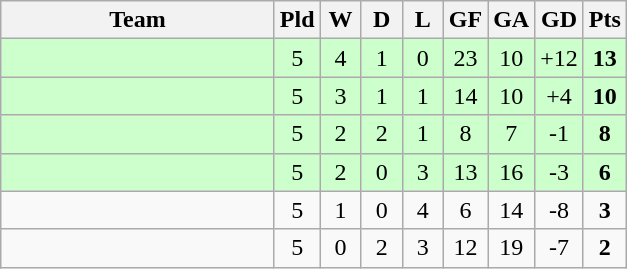<table class="wikitable" style="text-align:center;">
<tr>
<th width=175>Team</th>
<th width=20 abbr="Played">Pld</th>
<th width=20 abbr="Won">W</th>
<th width=20 abbr="Drawn">D</th>
<th width=20 abbr="Lost">L</th>
<th width=20 abbr="Goals for">GF</th>
<th width=20 abbr="Goals against">GA</th>
<th width=20 abbr="Goal difference">GD</th>
<th width=20 abbr="Points">Pts</th>
</tr>
<tr bgcolor=#ccffcc>
<td align=left></td>
<td>5</td>
<td>4</td>
<td>1</td>
<td>0</td>
<td>23</td>
<td>10</td>
<td>+12</td>
<td><strong>13</strong></td>
</tr>
<tr bgcolor=#ccffcc>
<td align=left></td>
<td>5</td>
<td>3</td>
<td>1</td>
<td>1</td>
<td>14</td>
<td>10</td>
<td>+4</td>
<td><strong>10</strong></td>
</tr>
<tr bgcolor=#ccffcc>
<td align=left></td>
<td>5</td>
<td>2</td>
<td>2</td>
<td>1</td>
<td>8</td>
<td>7</td>
<td>-1</td>
<td><strong>8</strong></td>
</tr>
<tr bgcolor=#ccffcc>
<td align=left></td>
<td>5</td>
<td>2</td>
<td>0</td>
<td>3</td>
<td>13</td>
<td>16</td>
<td>-3</td>
<td><strong>6</strong></td>
</tr>
<tr>
<td align=left></td>
<td>5</td>
<td>1</td>
<td>0</td>
<td>4</td>
<td>6</td>
<td>14</td>
<td>-8</td>
<td><strong>3</strong></td>
</tr>
<tr>
<td align=left></td>
<td>5</td>
<td>0</td>
<td>2</td>
<td>3</td>
<td>12</td>
<td>19</td>
<td>-7</td>
<td><strong>2</strong></td>
</tr>
</table>
